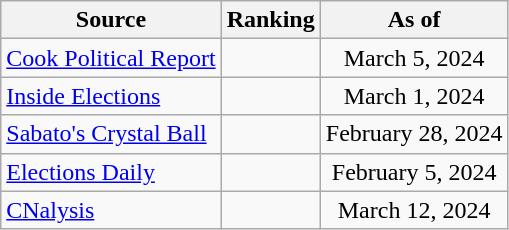<table class="wikitable" style="text-align:center">
<tr>
<th>Source</th>
<th>Ranking</th>
<th>As of</th>
</tr>
<tr>
<td align=left><a href='#'>Cook Political Report</a></td>
<td></td>
<td>March 5, 2024</td>
</tr>
<tr>
<td align=left><a href='#'>Inside Elections</a></td>
<td></td>
<td>March 1, 2024</td>
</tr>
<tr>
<td align=left><a href='#'>Sabato's Crystal Ball</a></td>
<td></td>
<td>February 28, 2024</td>
</tr>
<tr>
<td align=left><a href='#'>Elections Daily</a></td>
<td></td>
<td>February 5, 2024</td>
</tr>
<tr>
<td align=left><a href='#'>CNalysis</a></td>
<td></td>
<td>March 12, 2024</td>
</tr>
</table>
